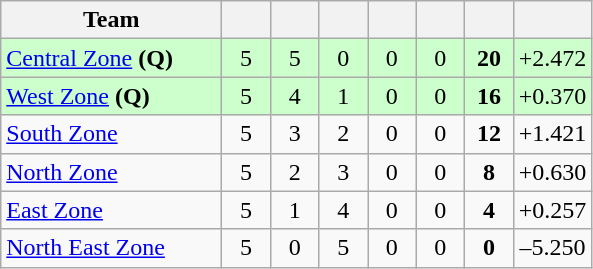<table class="wikitable" style="text-align:center">
<tr>
<th style="width:140px;">Team</th>
<th style="width:25px;"></th>
<th style="width:25px;"></th>
<th style="width:25px;"></th>
<th style="width:25px;"></th>
<th style="width:25px;"></th>
<th style="width:25px;"></th>
<th style="width:40px;"></th>
</tr>
<tr style="background:#cfc;">
<td style="text-align:left"><a href='#'>Central Zone</a> <strong>(Q)</strong></td>
<td>5</td>
<td>5</td>
<td>0</td>
<td>0</td>
<td>0</td>
<td><strong>20</strong></td>
<td>+2.472</td>
</tr>
<tr style="background:#cfc;">
<td style="text-align:left"><a href='#'>West Zone</a> <strong>(Q)</strong></td>
<td>5</td>
<td>4</td>
<td>1</td>
<td>0</td>
<td>0</td>
<td><strong>16</strong></td>
<td>+0.370</td>
</tr>
<tr>
<td style="text-align:left"><a href='#'>South Zone</a></td>
<td>5</td>
<td>3</td>
<td>2</td>
<td>0</td>
<td>0</td>
<td><strong>12</strong></td>
<td>+1.421</td>
</tr>
<tr>
<td style="text-align:left"><a href='#'>North Zone</a></td>
<td>5</td>
<td>2</td>
<td>3</td>
<td>0</td>
<td>0</td>
<td><strong>8</strong></td>
<td>+0.630</td>
</tr>
<tr>
<td style="text-align:left"><a href='#'>East Zone</a></td>
<td>5</td>
<td>1</td>
<td>4</td>
<td>0</td>
<td>0</td>
<td><strong>4</strong></td>
<td>+0.257</td>
</tr>
<tr>
<td style="text-align:left"><a href='#'>North East Zone</a></td>
<td>5</td>
<td>0</td>
<td>5</td>
<td>0</td>
<td>0</td>
<td><strong>0</strong></td>
<td>–5.250</td>
</tr>
</table>
